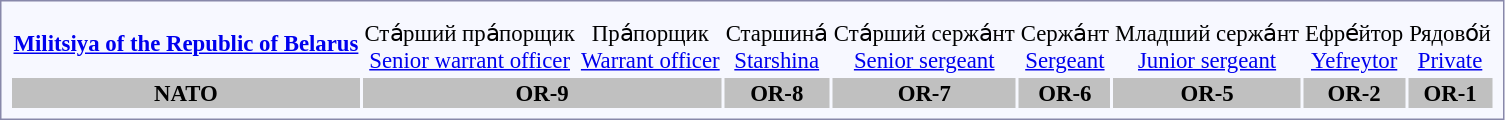<table style="border:1px solid #8888aa; background-color:#f7f8ff; padding:5px; font-size:95%; margin: 0px 12px 12px 0px;">
<tr style="text-align:center;">
<td rowspan=2><strong> <a href='#'>Militsiya of the Republic of Belarus</a></strong></td>
<td colspan=4></td>
<td colspan=4></td>
<td colspan=4></td>
<td colspan=5></td>
<td colspan=4></td>
<td colspan=8></td>
<td colspan=1></td>
<td colspan=5 rowspan=2></td>
<td colspan=1></td>
</tr>
<tr style="text-align:center;">
<td colspan=4>Ста́рший пра́порщик<br><a href='#'>Senior warrant officer</a></td>
<td colspan=4>Пра́порщик<br><a href='#'>Warrant officer</a></td>
<td colspan=4>Старшина́<br><a href='#'>Starshina</a></td>
<td colspan=5>Ста́рший сержа́нт<br><a href='#'>Senior sergeant</a></td>
<td colspan=4>Сержа́нт<br><a href='#'>Sergeant</a></td>
<td colspan=8>Младший cержа́нт<br><a href='#'>Junior sergeant</a></td>
<td colspan=6>Ефре́йтор<br><a href='#'>Yefreytor</a></td>
<td colspan=1>Рядово́й<br><a href='#'>Private</a></td>
</tr>
<tr bgcolor="silver">
<th>NATO</th>
<th colspan=8>OR-9</th>
<th colspan=4>OR-8</th>
<th colspan=5>OR-7</th>
<th colspan=4>OR-6</th>
<th colspan=8>OR-5</th>
<th colspan=6>OR-2</th>
<th colspan=1>OR-1</th>
</tr>
</table>
